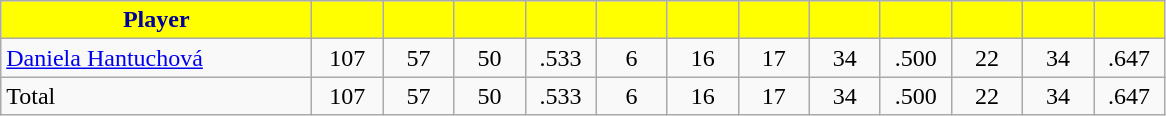<table class="wikitable" style="text-align:center">
<tr>
<th style="background:yellow; color:#00009C" width="200px">Player</th>
<th style="background:yellow; color:#00009C" width="40px"></th>
<th style="background:yellow; color:#00009C" width="40px"></th>
<th style="background:yellow; color:#00009C" width="40px"></th>
<th style="background:yellow; color:#00009C" width="40px"></th>
<th style="background:yellow; color:#00009C" width="40px"></th>
<th style="background:yellow; color:#00009C" width="40px"></th>
<th style="background:yellow; color:#00009C" width="40px"></th>
<th style="background:yellow; color:#00009C" width="40px"></th>
<th style="background:yellow; color:#00009C" width="40px"></th>
<th style="background:yellow; color:#00009C" width="40px"></th>
<th style="background:yellow; color:#00009C" width="40px"></th>
<th style="background:yellow; color:#00009C" width="40px"></th>
</tr>
<tr>
<td style="text-align:left"><a href='#'>Daniela Hantuchová</a></td>
<td>107</td>
<td>57</td>
<td>50</td>
<td>.533</td>
<td>6</td>
<td>16</td>
<td>17</td>
<td>34</td>
<td>.500</td>
<td>22</td>
<td>34</td>
<td>.647</td>
</tr>
<tr>
<td style="text-align:left">Total</td>
<td>107</td>
<td>57</td>
<td>50</td>
<td>.533</td>
<td>6</td>
<td>16</td>
<td>17</td>
<td>34</td>
<td>.500</td>
<td>22</td>
<td>34</td>
<td>.647</td>
</tr>
</table>
